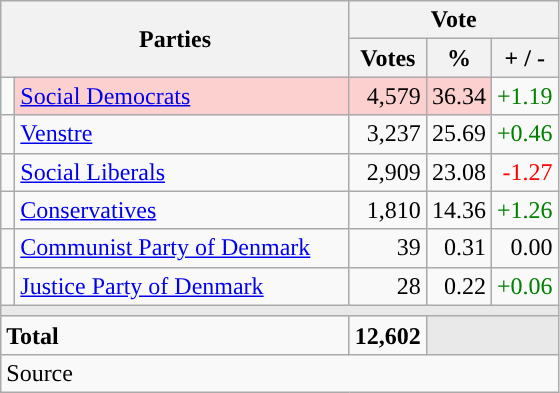<table class="wikitable" style="text-align:right;">
<tr>
<th style="text-align:centre;" rowspan="2" colspan="2" width="225">Parties</th>
<th colspan="3">Vote</th>
</tr>
<tr>
<th width="15">Votes</th>
<th width="15">%</th>
<th width="15">+ / -</th>
</tr>
<tr>
<td width="2" style="color:inherit;background:"></td>
<td bgcolor=#fbd0ce  align="left"><a href='#'>Social Democrats</a></td>
<td bgcolor=#fbd0ce>4,579</td>
<td bgcolor=#fbd0ce>36.34</td>
<td style=color:green;>+1.19</td>
</tr>
<tr>
<td width="2" style="color:inherit;background:"></td>
<td align="left"><a href='#'>Venstre</a></td>
<td>3,237</td>
<td>25.69</td>
<td style=color:green;>+0.46</td>
</tr>
<tr>
<td width="2" style="color:inherit;background:"></td>
<td align="left"><a href='#'>Social Liberals</a></td>
<td>2,909</td>
<td>23.08</td>
<td style=color:red;>-1.27</td>
</tr>
<tr>
<td width="2" style="color:inherit;background:"></td>
<td align="left"><a href='#'>Conservatives</a></td>
<td>1,810</td>
<td>14.36</td>
<td style=color:green;>+1.26</td>
</tr>
<tr>
<td width="2" style="color:inherit;background:"></td>
<td align="left"><a href='#'>Communist Party of Denmark</a></td>
<td>39</td>
<td>0.31</td>
<td>0.00</td>
</tr>
<tr>
<td width="2" style="color:inherit;background:"></td>
<td align="left"><a href='#'>Justice Party of Denmark</a></td>
<td>28</td>
<td>0.22</td>
<td style=color:green;>+0.06</td>
</tr>
<tr>
<td colspan="7" bgcolor="#E9E9E9"></td>
</tr>
<tr>
<td align="left" colspan="2"><strong>Total</strong></td>
<td><strong>12,602</strong></td>
<td bgcolor="#E9E9E9" colspan="2"></td>
</tr>
<tr>
<td align="left" colspan="6">Source</td>
</tr>
</table>
